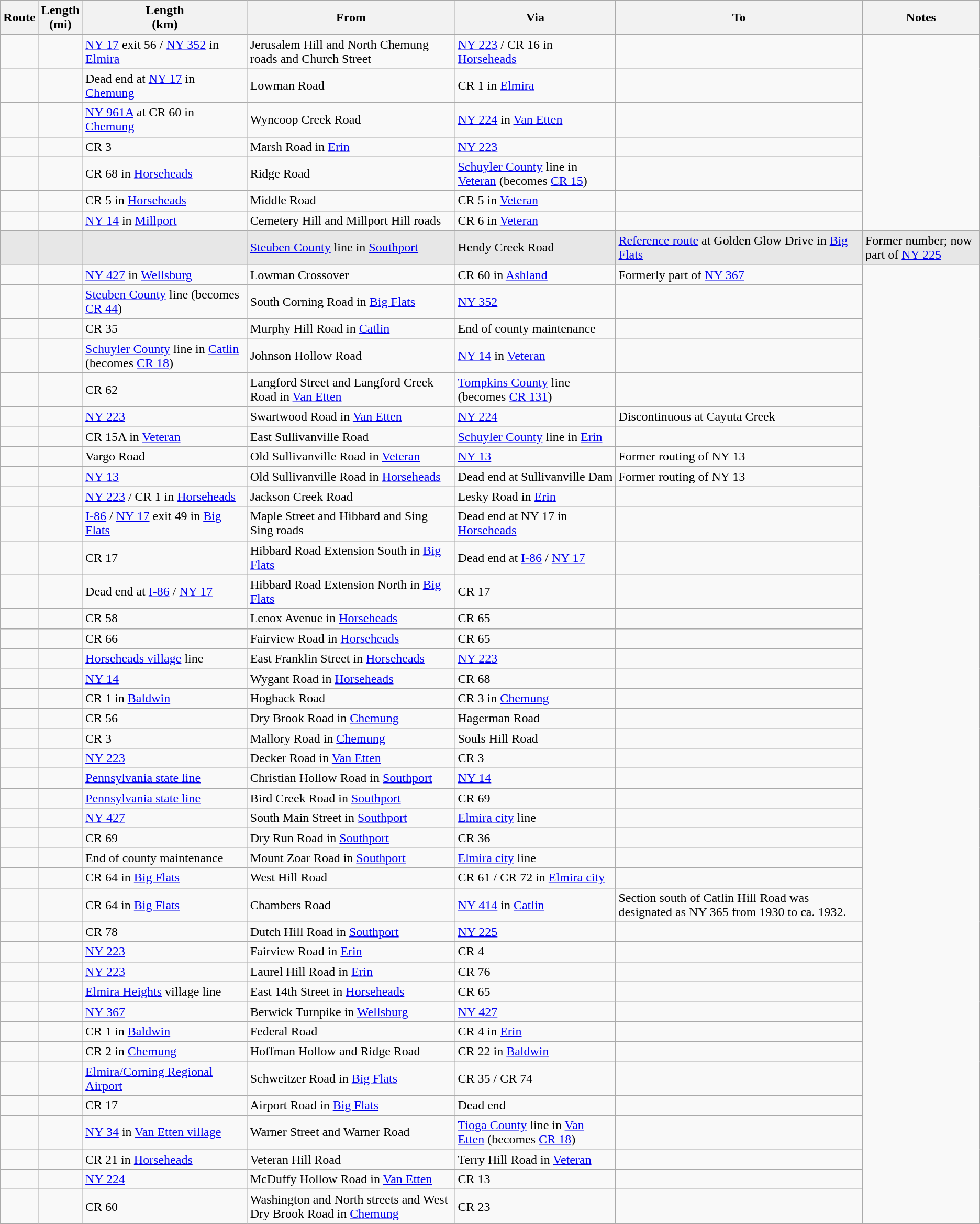<table class="wikitable sortable">
<tr>
<th>Route</th>
<th>Length<br>(mi)</th>
<th>Length<br>(km)</th>
<th class="unsortable">From</th>
<th class="unsortable">Via</th>
<th class="unsortable">To</th>
<th class="unsortable">Notes</th>
</tr>
<tr>
<td id="1"></td>
<td></td>
<td><a href='#'>NY&nbsp;17</a> exit 56 / <a href='#'>NY&nbsp;352</a> in <a href='#'>Elmira</a></td>
<td>Jerusalem Hill and North Chemung roads and Church Street</td>
<td><a href='#'>NY&nbsp;223</a> / CR 16 in <a href='#'>Horseheads</a></td>
<td></td>
</tr>
<tr>
<td id="2"></td>
<td></td>
<td>Dead end at <a href='#'>NY&nbsp;17</a> in <a href='#'>Chemung</a></td>
<td>Lowman Road</td>
<td>CR 1 in <a href='#'>Elmira</a></td>
<td></td>
</tr>
<tr>
<td id="3"></td>
<td></td>
<td><a href='#'>NY&nbsp;961A</a> at CR 60 in <a href='#'>Chemung</a></td>
<td>Wyncoop Creek Road</td>
<td><a href='#'>NY&nbsp;224</a> in <a href='#'>Van Etten</a></td>
<td></td>
</tr>
<tr>
<td id="4"></td>
<td></td>
<td>CR 3</td>
<td>Marsh Road in <a href='#'>Erin</a></td>
<td><a href='#'>NY&nbsp;223</a></td>
<td></td>
</tr>
<tr>
<td id="5"></td>
<td></td>
<td>CR 68 in <a href='#'>Horseheads</a></td>
<td>Ridge Road</td>
<td><a href='#'>Schuyler County</a> line in <a href='#'>Veteran</a> (becomes <a href='#'>CR 15</a>)</td>
<td></td>
</tr>
<tr>
<td id="6"></td>
<td></td>
<td>CR 5 in <a href='#'>Horseheads</a></td>
<td>Middle Road</td>
<td>CR 5 in <a href='#'>Veteran</a></td>
<td></td>
</tr>
<tr>
<td id="6A"></td>
<td></td>
<td><a href='#'>NY&nbsp;14</a> in <a href='#'>Millport</a></td>
<td>Cemetery Hill and Millport Hill roads</td>
<td>CR 6 in <a href='#'>Veteran</a></td>
<td></td>
</tr>
<tr style="background-color:#e7e7e7">
<td id="7"></td>
<td></td>
<td></td>
<td><a href='#'>Steuben County</a> line in <a href='#'>Southport</a></td>
<td>Hendy Creek Road</td>
<td><a href='#'>Reference route</a> at Golden Glow Drive in <a href='#'>Big Flats</a></td>
<td>Former number; now part of <a href='#'>NY&nbsp;225</a></td>
</tr>
<tr>
<td id="8"></td>
<td></td>
<td><a href='#'>NY&nbsp;427</a> in <a href='#'>Wellsburg</a></td>
<td>Lowman Crossover</td>
<td>CR 60 in <a href='#'>Ashland</a></td>
<td>Formerly part of <a href='#'>NY&nbsp;367</a></td>
</tr>
<tr>
<td id="10"></td>
<td></td>
<td><a href='#'>Steuben County</a> line (becomes <a href='#'>CR 44</a>)</td>
<td>South Corning Road in <a href='#'>Big Flats</a></td>
<td><a href='#'>NY&nbsp;352</a></td>
<td></td>
</tr>
<tr>
<td id="11"></td>
<td></td>
<td>CR 35</td>
<td>Murphy Hill Road in <a href='#'>Catlin</a></td>
<td>End of county maintenance</td>
<td></td>
</tr>
<tr>
<td id="12"></td>
<td></td>
<td><a href='#'>Schuyler County</a> line in <a href='#'>Catlin</a> (becomes <a href='#'>CR 18</a>)</td>
<td>Johnson Hollow Road</td>
<td><a href='#'>NY&nbsp;14</a> in <a href='#'>Veteran</a></td>
<td></td>
</tr>
<tr>
<td id="13"></td>
<td></td>
<td>CR 62</td>
<td>Langford Street and Langford Creek Road in <a href='#'>Van Etten</a></td>
<td><a href='#'>Tompkins County</a> line (becomes <a href='#'>CR 131</a>)</td>
<td></td>
</tr>
<tr>
<td id="14"></td>
<td></td>
<td><a href='#'>NY&nbsp;223</a></td>
<td>Swartwood Road in <a href='#'>Van Etten</a></td>
<td><a href='#'>NY&nbsp;224</a></td>
<td>Discontinuous at Cayuta Creek</td>
</tr>
<tr>
<td id="15"></td>
<td></td>
<td>CR 15A in <a href='#'>Veteran</a></td>
<td>East Sullivanville Road</td>
<td><a href='#'>Schuyler County</a> line in <a href='#'>Erin</a></td>
<td></td>
</tr>
<tr>
<td id="15A"></td>
<td></td>
<td>Vargo Road</td>
<td>Old Sullivanville Road in <a href='#'>Veteran</a></td>
<td><a href='#'>NY&nbsp;13</a></td>
<td>Former routing of NY 13</td>
</tr>
<tr>
<td id="15B"></td>
<td></td>
<td><a href='#'>NY&nbsp;13</a></td>
<td>Old Sullivanville Road in <a href='#'>Horseheads</a></td>
<td>Dead end at Sullivanville Dam</td>
<td>Former routing of NY 13</td>
</tr>
<tr>
<td id="16"></td>
<td></td>
<td><a href='#'>NY&nbsp;223</a> / CR 1 in <a href='#'>Horseheads</a></td>
<td>Jackson Creek Road</td>
<td>Lesky Road in <a href='#'>Erin</a></td>
<td></td>
</tr>
<tr>
<td id="17"></td>
<td></td>
<td><a href='#'>I-86</a> / <a href='#'>NY&nbsp;17</a> exit 49 in <a href='#'>Big Flats</a></td>
<td>Maple Street and Hibbard and Sing Sing roads</td>
<td>Dead end at NY 17 in <a href='#'>Horseheads</a></td>
<td></td>
</tr>
<tr>
<td id="17A"></td>
<td></td>
<td>CR 17</td>
<td>Hibbard Road Extension South in <a href='#'>Big Flats</a></td>
<td>Dead end at <a href='#'>I-86</a> / <a href='#'>NY&nbsp;17</a></td>
<td></td>
</tr>
<tr>
<td id="17B"></td>
<td></td>
<td>Dead end at <a href='#'>I-86</a> / <a href='#'>NY&nbsp;17</a></td>
<td>Hibbard Road Extension North in <a href='#'>Big Flats</a></td>
<td>CR 17</td>
<td></td>
</tr>
<tr>
<td id="18"></td>
<td></td>
<td>CR 58</td>
<td>Lenox Avenue in <a href='#'>Horseheads</a></td>
<td>CR 65</td>
<td></td>
</tr>
<tr>
<td id="19"></td>
<td></td>
<td>CR 66</td>
<td>Fairview Road in <a href='#'>Horseheads</a></td>
<td>CR 65</td>
<td></td>
</tr>
<tr>
<td id="20"></td>
<td></td>
<td><a href='#'>Horseheads village</a> line</td>
<td>East Franklin Street in <a href='#'>Horseheads</a></td>
<td><a href='#'>NY&nbsp;223</a></td>
<td></td>
</tr>
<tr>
<td id="21"></td>
<td></td>
<td><a href='#'>NY&nbsp;14</a></td>
<td>Wygant Road in <a href='#'>Horseheads</a></td>
<td>CR 68</td>
<td></td>
</tr>
<tr>
<td id="22"></td>
<td></td>
<td>CR 1 in <a href='#'>Baldwin</a></td>
<td>Hogback Road</td>
<td>CR 3 in <a href='#'>Chemung</a></td>
<td></td>
</tr>
<tr>
<td id="23-1"></td>
<td></td>
<td>CR 56</td>
<td>Dry Brook Road in <a href='#'>Chemung</a></td>
<td>Hagerman Road</td>
<td></td>
</tr>
<tr>
<td id="23-2"></td>
<td></td>
<td>CR 3</td>
<td>Mallory Road in <a href='#'>Chemung</a></td>
<td>Souls Hill Road</td>
<td></td>
</tr>
<tr>
<td id="24"></td>
<td></td>
<td><a href='#'>NY&nbsp;223</a></td>
<td>Decker Road in <a href='#'>Van Etten</a></td>
<td>CR 3</td>
<td></td>
</tr>
<tr>
<td id="26"></td>
<td></td>
<td><a href='#'>Pennsylvania state line</a></td>
<td>Christian Hollow Road in <a href='#'>Southport</a></td>
<td><a href='#'>NY&nbsp;14</a></td>
<td></td>
</tr>
<tr>
<td id="27"></td>
<td></td>
<td><a href='#'>Pennsylvania state line</a></td>
<td>Bird Creek Road in <a href='#'>Southport</a></td>
<td>CR 69</td>
<td></td>
</tr>
<tr>
<td id="28"></td>
<td></td>
<td><a href='#'>NY&nbsp;427</a></td>
<td>South Main Street in <a href='#'>Southport</a></td>
<td><a href='#'>Elmira city</a> line</td>
<td></td>
</tr>
<tr>
<td id="29"></td>
<td></td>
<td>CR 69</td>
<td>Dry Run Road in <a href='#'>Southport</a></td>
<td>CR 36</td>
<td></td>
</tr>
<tr>
<td id="31"></td>
<td></td>
<td>End of county maintenance</td>
<td>Mount Zoar Road in <a href='#'>Southport</a></td>
<td><a href='#'>Elmira city</a> line</td>
<td></td>
</tr>
<tr>
<td id="33"></td>
<td></td>
<td>CR 64 in <a href='#'>Big Flats</a></td>
<td>West Hill Road</td>
<td>CR 61 / CR 72 in <a href='#'>Elmira city</a></td>
<td></td>
</tr>
<tr>
<td id="35"></td>
<td></td>
<td>CR 64 in <a href='#'>Big Flats</a></td>
<td>Chambers Road</td>
<td><a href='#'>NY&nbsp;414</a> in <a href='#'>Catlin</a></td>
<td>Section south of Catlin Hill Road was designated as NY 365 from 1930 to ca. 1932.</td>
</tr>
<tr>
<td id="36"></td>
<td></td>
<td>CR 78</td>
<td>Dutch Hill Road in <a href='#'>Southport</a></td>
<td><a href='#'>NY&nbsp;225</a></td>
<td></td>
</tr>
<tr>
<td id="37"></td>
<td></td>
<td><a href='#'>NY&nbsp;223</a></td>
<td>Fairview Road in <a href='#'>Erin</a></td>
<td>CR 4</td>
<td></td>
</tr>
<tr>
<td id="38"></td>
<td></td>
<td><a href='#'>NY&nbsp;223</a></td>
<td>Laurel Hill Road in <a href='#'>Erin</a></td>
<td>CR 76</td>
<td></td>
</tr>
<tr>
<td id="39"></td>
<td></td>
<td><a href='#'>Elmira Heights</a> village line</td>
<td>East 14th Street in <a href='#'>Horseheads</a></td>
<td>CR 65</td>
<td></td>
</tr>
<tr>
<td id="40"></td>
<td></td>
<td><a href='#'>NY&nbsp;367</a></td>
<td>Berwick Turnpike in <a href='#'>Wellsburg</a></td>
<td><a href='#'>NY&nbsp;427</a></td>
<td></td>
</tr>
<tr>
<td id="41"></td>
<td></td>
<td>CR 1 in <a href='#'>Baldwin</a></td>
<td>Federal Road</td>
<td>CR 4 in <a href='#'>Erin</a></td>
<td></td>
</tr>
<tr>
<td id="42"></td>
<td></td>
<td>CR 2 in <a href='#'>Chemung</a></td>
<td>Hoffman Hollow and Ridge Road</td>
<td>CR 22 in <a href='#'>Baldwin</a></td>
<td></td>
</tr>
<tr>
<td id="43"></td>
<td></td>
<td><a href='#'>Elmira/Corning Regional Airport</a></td>
<td>Schweitzer Road in <a href='#'>Big Flats</a></td>
<td>CR 35 / CR 74</td>
<td></td>
</tr>
<tr>
<td id="43A"></td>
<td></td>
<td>CR 17</td>
<td>Airport Road in <a href='#'>Big Flats</a></td>
<td>Dead end</td>
<td></td>
</tr>
<tr>
<td id="46"></td>
<td></td>
<td><a href='#'>NY&nbsp;34</a> in <a href='#'>Van Etten village</a></td>
<td>Warner Street and Warner Road</td>
<td><a href='#'>Tioga County</a> line in <a href='#'>Van Etten</a> (becomes <a href='#'>CR 18</a>)</td>
<td></td>
</tr>
<tr>
<td id="47"></td>
<td></td>
<td>CR 21 in <a href='#'>Horseheads</a></td>
<td>Veteran Hill Road</td>
<td>Terry Hill Road in <a href='#'>Veteran</a></td>
<td></td>
</tr>
<tr>
<td id="48"></td>
<td></td>
<td><a href='#'>NY&nbsp;224</a></td>
<td>McDuffy Hollow Road in <a href='#'>Van Etten</a></td>
<td>CR 13</td>
<td></td>
</tr>
<tr>
<td id="50"></td>
<td></td>
<td>CR 60</td>
<td>Washington and North streets and West Dry Brook Road in <a href='#'>Chemung</a></td>
<td>CR 23</td>
<td></td>
</tr>
</table>
